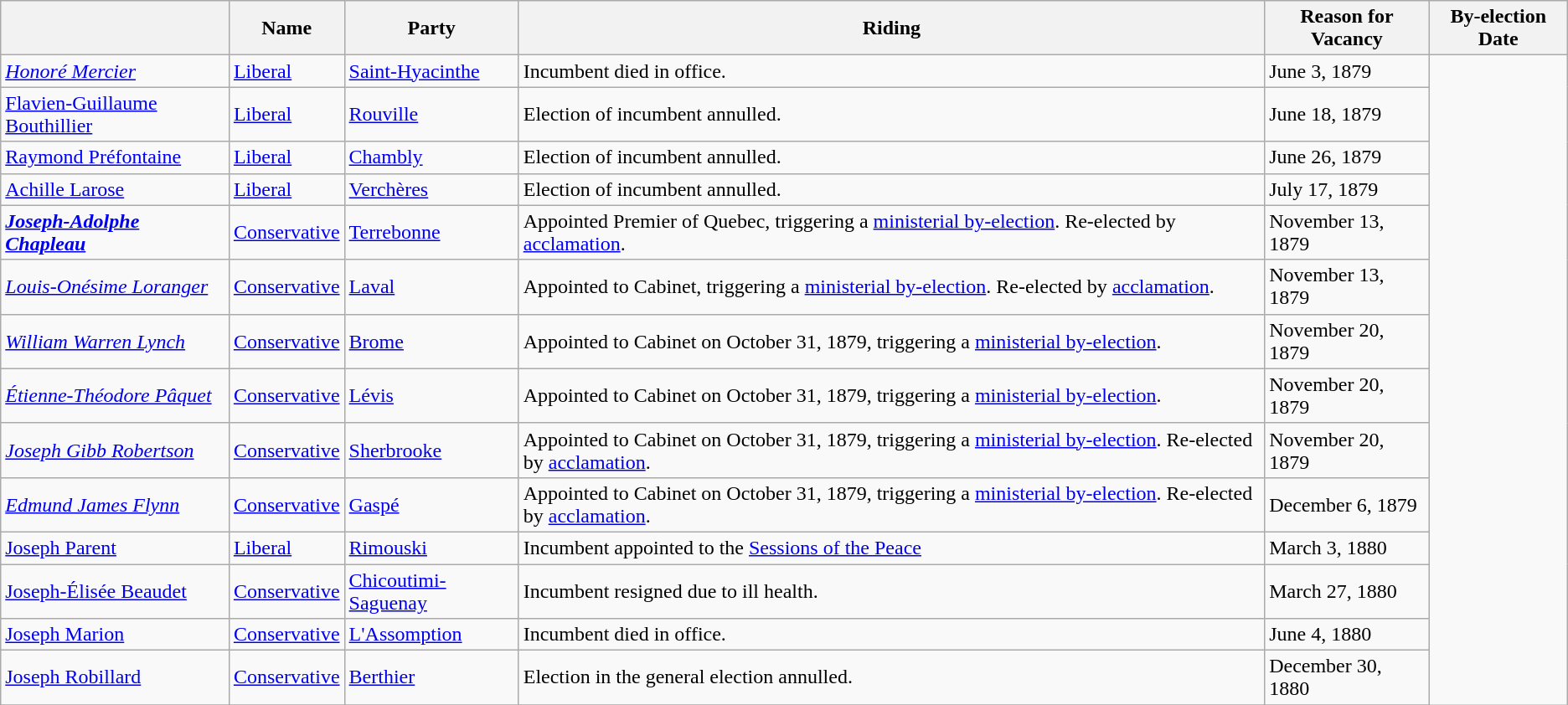<table class="wikitable sortable">
<tr>
<th></th>
<th>Name</th>
<th>Party</th>
<th>Riding</th>
<th>Reason for Vacancy</th>
<th>By-election Date</th>
</tr>
<tr>
<td><em><a href='#'>Honoré Mercier</a></em></td>
<td><a href='#'>Liberal</a></td>
<td><a href='#'>Saint-Hyacinthe</a></td>
<td>Incumbent died in office.</td>
<td>June 3, 1879</td>
</tr>
<tr>
<td><a href='#'>Flavien-Guillaume Bouthillier</a></td>
<td><a href='#'>Liberal</a></td>
<td><a href='#'>Rouville</a></td>
<td>Election of incumbent annulled.</td>
<td>June 18, 1879</td>
</tr>
<tr>
<td><a href='#'>Raymond Préfontaine</a></td>
<td><a href='#'>Liberal</a></td>
<td><a href='#'>Chambly</a></td>
<td>Election of incumbent annulled.</td>
<td>June 26, 1879</td>
</tr>
<tr>
<td><a href='#'>Achille Larose</a></td>
<td><a href='#'>Liberal</a></td>
<td><a href='#'>Verchères</a></td>
<td>Election of incumbent annulled.</td>
<td>July 17, 1879</td>
</tr>
<tr>
<td><strong><em><a href='#'>Joseph-Adolphe Chapleau</a></em></strong></td>
<td><a href='#'>Conservative</a></td>
<td><a href='#'>Terrebonne</a></td>
<td>Appointed Premier of Quebec, triggering a <a href='#'>ministerial by-election</a>. Re-elected by <a href='#'>acclamation</a>.</td>
<td>November 13, 1879</td>
</tr>
<tr>
<td><em><a href='#'>Louis-Onésime Loranger</a></em></td>
<td><a href='#'>Conservative</a></td>
<td><a href='#'>Laval</a></td>
<td>Appointed to Cabinet, triggering a <a href='#'>ministerial by-election</a>. Re-elected by <a href='#'>acclamation</a>.</td>
<td>November 13, 1879</td>
</tr>
<tr>
<td><em><a href='#'>William Warren Lynch</a></em></td>
<td><a href='#'>Conservative</a></td>
<td><a href='#'>Brome</a></td>
<td>Appointed to Cabinet on October 31, 1879, triggering a <a href='#'>ministerial by-election</a>.</td>
<td>November 20, 1879</td>
</tr>
<tr>
<td><em><a href='#'>Étienne-Théodore Pâquet</a></em></td>
<td><a href='#'>Conservative</a></td>
<td><a href='#'>Lévis</a></td>
<td>Appointed to Cabinet on October 31, 1879, triggering a <a href='#'>ministerial by-election</a>.</td>
<td>November 20, 1879</td>
</tr>
<tr>
<td><em><a href='#'>Joseph Gibb Robertson</a></em></td>
<td><a href='#'>Conservative</a></td>
<td><a href='#'>Sherbrooke</a></td>
<td>Appointed to Cabinet on October 31, 1879, triggering a <a href='#'>ministerial by-election</a>. Re-elected by <a href='#'>acclamation</a>.</td>
<td>November 20, 1879</td>
</tr>
<tr>
<td><em><a href='#'>Edmund James Flynn</a></em></td>
<td><a href='#'>Conservative</a></td>
<td><a href='#'>Gaspé</a></td>
<td>Appointed to Cabinet on October 31, 1879, triggering a <a href='#'>ministerial by-election</a>. Re-elected by <a href='#'>acclamation</a>.</td>
<td>December 6, 1879</td>
</tr>
<tr>
<td><a href='#'>Joseph Parent</a></td>
<td><a href='#'>Liberal</a></td>
<td><a href='#'>Rimouski</a></td>
<td>Incumbent appointed to the <a href='#'>Sessions of the Peace</a></td>
<td>March 3, 1880</td>
</tr>
<tr>
<td><a href='#'>Joseph-Élisée Beaudet</a></td>
<td><a href='#'>Conservative</a></td>
<td><a href='#'>Chicoutimi-Saguenay</a></td>
<td>Incumbent resigned due to ill health.</td>
<td>March 27, 1880</td>
</tr>
<tr>
<td><a href='#'>Joseph Marion</a></td>
<td><a href='#'>Conservative</a></td>
<td><a href='#'>L'Assomption</a></td>
<td>Incumbent died in office.</td>
<td>June 4, 1880</td>
</tr>
<tr>
<td><a href='#'>Joseph Robillard</a></td>
<td><a href='#'>Conservative</a></td>
<td><a href='#'>Berthier</a></td>
<td>Election in the general election annulled.</td>
<td>December 30, 1880</td>
</tr>
<tr>
</tr>
</table>
